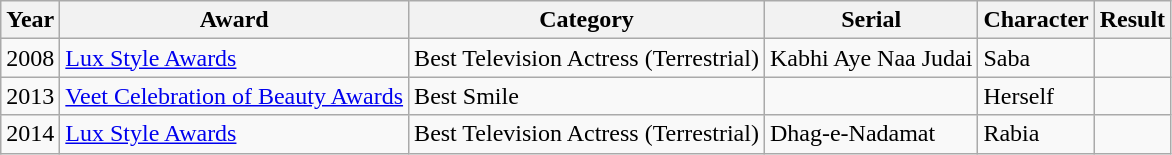<table class="wikitable" style="font-size: 100%;">
<tr>
<th>Year</th>
<th>Award</th>
<th>Category</th>
<th>Serial</th>
<th>Character</th>
<th>Result</th>
</tr>
<tr>
<td>2008</td>
<td><a href='#'>Lux Style Awards</a></td>
<td>Best Television Actress (Terrestrial)</td>
<td>Kabhi Aye Naa Judai</td>
<td>Saba</td>
<td></td>
</tr>
<tr>
<td>2013</td>
<td><a href='#'>Veet Celebration of Beauty Awards</a></td>
<td>Best Smile</td>
<td></td>
<td>Herself</td>
<td></td>
</tr>
<tr>
<td>2014</td>
<td><a href='#'>Lux Style Awards</a></td>
<td>Best Television Actress (Terrestrial)</td>
<td>Dhag-e-Nadamat</td>
<td>Rabia</td>
<td></td>
</tr>
</table>
